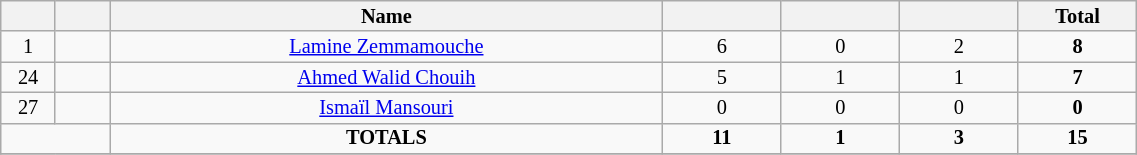<table class="wikitable sortable alternance"  style="font-size:85%; text-align:center; line-height:14px; width:60%;">
<tr>
<th width=15></th>
<th width=15></th>
<th width=210>Name</th>
<th width=40></th>
<th width=40></th>
<th width=40></th>
<th width=40>Total</th>
</tr>
<tr>
<td>1</td>
<td></td>
<td><a href='#'>Lamine Zemmamouche</a></td>
<td>6</td>
<td>0</td>
<td>2</td>
<td><strong>8</strong></td>
</tr>
<tr>
<td>24</td>
<td></td>
<td><a href='#'>Ahmed Walid Chouih</a></td>
<td>5</td>
<td>1</td>
<td>1</td>
<td><strong>7</strong></td>
</tr>
<tr>
<td>27</td>
<td></td>
<td><a href='#'>Ismaïl Mansouri</a></td>
<td>0</td>
<td>0</td>
<td>0</td>
<td><strong>0</strong></td>
</tr>
<tr>
<td colspan="2"></td>
<td><strong>TOTALS</strong></td>
<td><strong>11</strong></td>
<td><strong>1</strong></td>
<td><strong>3</strong></td>
<td><strong>15</strong></td>
</tr>
<tr>
</tr>
</table>
